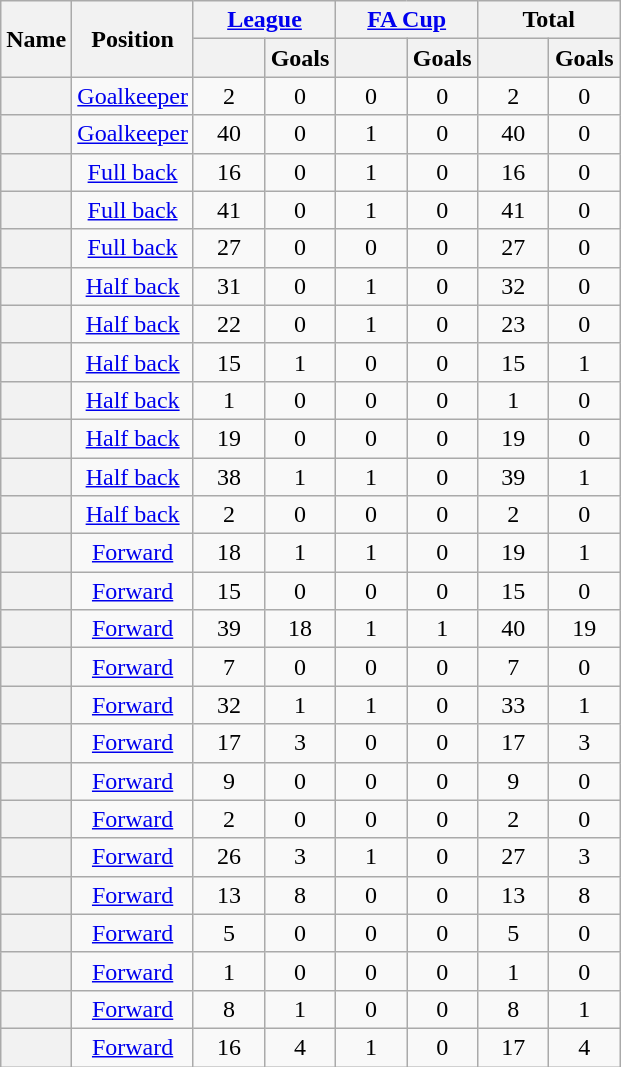<table class="wikitable sortable plainrowheaders" style=text-align:center>
<tr class="unsortable">
<th scope=col rowspan=2>Name</th>
<th scope=col rowspan=2>Position</th>
<th scope=col colspan=2><a href='#'>League</a></th>
<th scope=col colspan=2><a href='#'>FA Cup</a></th>
<th scope=col colspan=2>Total</th>
</tr>
<tr>
<th width=40 scope=col></th>
<th width=40 scope=col>Goals</th>
<th width=40 scope=col></th>
<th width=40 scope=col>Goals</th>
<th width=40 scope=col></th>
<th width=40 scope=col>Goals</th>
</tr>
<tr>
<th scope="row"></th>
<td data-sort-value="1"><a href='#'>Goalkeeper</a></td>
<td>2</td>
<td>0</td>
<td>0</td>
<td>0</td>
<td>2</td>
<td>0</td>
</tr>
<tr>
<th scope="row"></th>
<td data-sort-value="1"><a href='#'>Goalkeeper</a></td>
<td>40</td>
<td>0</td>
<td>1</td>
<td>0</td>
<td>40</td>
<td>0</td>
</tr>
<tr>
<th scope="row"></th>
<td data-sort-value="2"><a href='#'>Full back</a></td>
<td>16</td>
<td>0</td>
<td>1</td>
<td>0</td>
<td>16</td>
<td>0</td>
</tr>
<tr>
<th scope="row"></th>
<td data-sort-value="2"><a href='#'>Full back</a></td>
<td>41</td>
<td>0</td>
<td>1</td>
<td>0</td>
<td>41</td>
<td>0</td>
</tr>
<tr>
<th scope="row"></th>
<td data-sort-value="2"><a href='#'>Full back</a></td>
<td>27</td>
<td>0</td>
<td>0</td>
<td>0</td>
<td>27</td>
<td>0</td>
</tr>
<tr>
<th scope="row"></th>
<td data-sort-value="3"><a href='#'>Half back</a></td>
<td>31</td>
<td>0</td>
<td>1</td>
<td>0</td>
<td>32</td>
<td>0</td>
</tr>
<tr>
<th scope="row"></th>
<td data-sort-value="3"><a href='#'>Half back</a></td>
<td>22</td>
<td>0</td>
<td>1</td>
<td>0</td>
<td>23</td>
<td>0</td>
</tr>
<tr>
<th scope="row"></th>
<td data-sort-value="3"><a href='#'>Half back</a></td>
<td>15</td>
<td>1</td>
<td>0</td>
<td>0</td>
<td>15</td>
<td>1</td>
</tr>
<tr>
<th scope="row"></th>
<td data-sort-value="3"><a href='#'>Half back</a></td>
<td>1</td>
<td>0</td>
<td>0</td>
<td>0</td>
<td>1</td>
<td>0</td>
</tr>
<tr>
<th scope="row"></th>
<td data-sort-value="3"><a href='#'>Half back</a></td>
<td>19</td>
<td>0</td>
<td>0</td>
<td>0</td>
<td>19</td>
<td>0</td>
</tr>
<tr>
<th scope="row"></th>
<td data-sort-value="3"><a href='#'>Half back</a></td>
<td>38</td>
<td>1</td>
<td>1</td>
<td>0</td>
<td>39</td>
<td>1</td>
</tr>
<tr>
<th scope="row"></th>
<td data-sort-value="3"><a href='#'>Half back</a></td>
<td>2</td>
<td>0</td>
<td>0</td>
<td>0</td>
<td>2</td>
<td>0</td>
</tr>
<tr>
<th scope="row"></th>
<td data-sort-value="4"><a href='#'>Forward</a></td>
<td>18</td>
<td>1</td>
<td>1</td>
<td>0</td>
<td>19</td>
<td>1</td>
</tr>
<tr>
<th scope="row"></th>
<td data-sort-value="4"><a href='#'>Forward</a></td>
<td>15</td>
<td>0</td>
<td>0</td>
<td>0</td>
<td>15</td>
<td>0</td>
</tr>
<tr>
<th scope="row"></th>
<td data-sort-value="4"><a href='#'>Forward</a></td>
<td>39</td>
<td>18</td>
<td>1</td>
<td>1</td>
<td>40</td>
<td>19</td>
</tr>
<tr>
<th scope="row"></th>
<td data-sort-value="4"><a href='#'>Forward</a></td>
<td>7</td>
<td>0</td>
<td>0</td>
<td>0</td>
<td>7</td>
<td>0</td>
</tr>
<tr>
<th scope="row"></th>
<td data-sort-value="4"><a href='#'>Forward</a></td>
<td>32</td>
<td>1</td>
<td>1</td>
<td>0</td>
<td>33</td>
<td>1</td>
</tr>
<tr>
<th scope="row"></th>
<td data-sort-value="4"><a href='#'>Forward</a></td>
<td>17</td>
<td>3</td>
<td>0</td>
<td>0</td>
<td>17</td>
<td>3</td>
</tr>
<tr>
<th scope="row"></th>
<td data-sort-value="4"><a href='#'>Forward</a></td>
<td>9</td>
<td>0</td>
<td>0</td>
<td>0</td>
<td>9</td>
<td>0</td>
</tr>
<tr>
<th scope="row"></th>
<td data-sort-value="4"><a href='#'>Forward</a></td>
<td>2</td>
<td>0</td>
<td>0</td>
<td>0</td>
<td>2</td>
<td>0</td>
</tr>
<tr>
<th scope="row"></th>
<td data-sort-value="4"><a href='#'>Forward</a></td>
<td>26</td>
<td>3</td>
<td>1</td>
<td>0</td>
<td>27</td>
<td>3</td>
</tr>
<tr>
<th scope="row"></th>
<td data-sort-value="4"><a href='#'>Forward</a></td>
<td>13</td>
<td>8</td>
<td>0</td>
<td>0</td>
<td>13</td>
<td>8</td>
</tr>
<tr>
<th scope="row"> </th>
<td data-sort-value="4"><a href='#'>Forward</a></td>
<td>5</td>
<td>0</td>
<td>0</td>
<td>0</td>
<td>5</td>
<td>0</td>
</tr>
<tr>
<th scope="row"></th>
<td data-sort-value="4"><a href='#'>Forward</a></td>
<td>1</td>
<td>0</td>
<td>0</td>
<td>0</td>
<td>1</td>
<td>0</td>
</tr>
<tr>
<th scope="row"></th>
<td data-sort-value="4"><a href='#'>Forward</a></td>
<td>8</td>
<td>1</td>
<td>0</td>
<td>0</td>
<td>8</td>
<td>1</td>
</tr>
<tr>
<th scope="row"></th>
<td data-sort-value="4"><a href='#'>Forward</a></td>
<td>16</td>
<td>4</td>
<td>1</td>
<td>0</td>
<td>17</td>
<td>4</td>
</tr>
</table>
